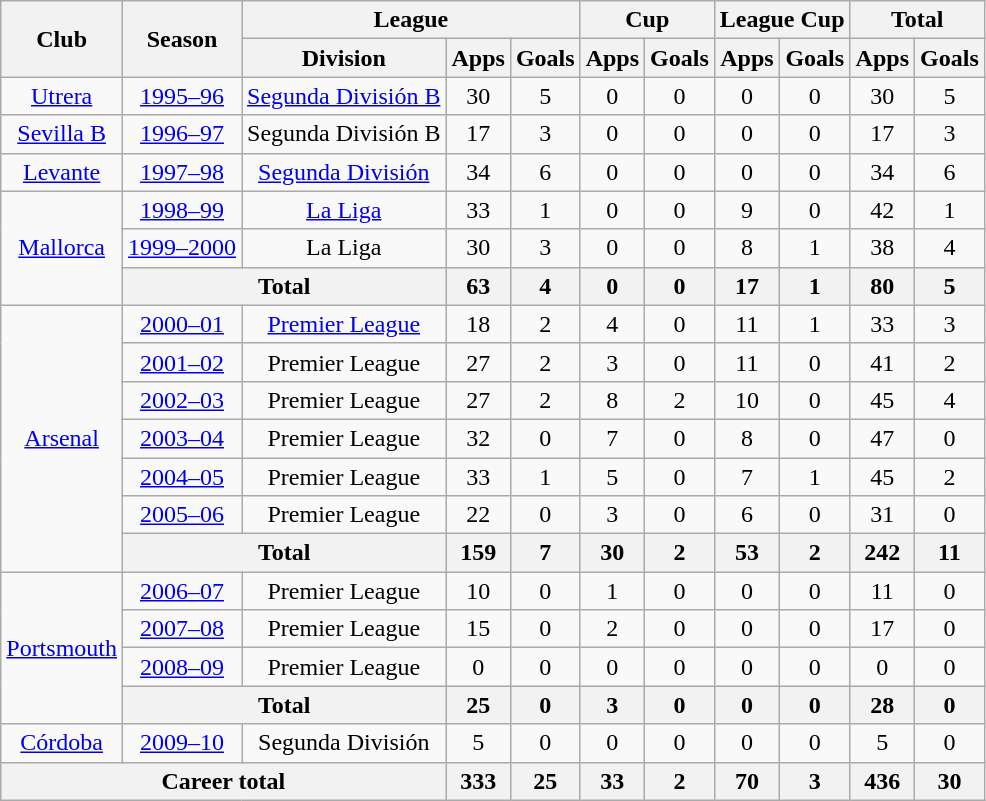<table class="wikitable" style="text-align:center">
<tr>
<th rowspan="2">Club</th>
<th rowspan="2">Season</th>
<th colspan="3">League</th>
<th colspan="2">Cup</th>
<th colspan="2">League Cup</th>
<th colspan="2">Total</th>
</tr>
<tr>
<th>Division</th>
<th>Apps</th>
<th>Goals</th>
<th>Apps</th>
<th>Goals</th>
<th>Apps</th>
<th>Goals</th>
<th>Apps</th>
<th>Goals</th>
</tr>
<tr>
<td><a href='#'>Utrera</a></td>
<td><a href='#'>1995–96</a></td>
<td><a href='#'>Segunda División B</a></td>
<td>30</td>
<td>5</td>
<td>0</td>
<td>0</td>
<td>0</td>
<td>0</td>
<td>30</td>
<td>5</td>
</tr>
<tr>
<td><a href='#'>Sevilla B</a></td>
<td><a href='#'>1996–97</a></td>
<td>Segunda División B</td>
<td>17</td>
<td>3</td>
<td>0</td>
<td>0</td>
<td>0</td>
<td>0</td>
<td>17</td>
<td>3</td>
</tr>
<tr>
<td><a href='#'>Levante</a></td>
<td><a href='#'>1997–98</a></td>
<td><a href='#'>Segunda División</a></td>
<td>34</td>
<td>6</td>
<td>0</td>
<td>0</td>
<td>0</td>
<td>0</td>
<td>34</td>
<td>6</td>
</tr>
<tr>
<td rowspan="3"><a href='#'>Mallorca</a></td>
<td><a href='#'>1998–99</a></td>
<td><a href='#'>La Liga</a></td>
<td>33</td>
<td>1</td>
<td>0</td>
<td>0</td>
<td>9</td>
<td>0</td>
<td>42</td>
<td>1</td>
</tr>
<tr>
<td><a href='#'>1999–2000</a></td>
<td>La Liga</td>
<td>30</td>
<td>3</td>
<td>0</td>
<td>0</td>
<td>8</td>
<td>1</td>
<td>38</td>
<td>4</td>
</tr>
<tr>
<th colspan="2">Total</th>
<th>63</th>
<th>4</th>
<th>0</th>
<th>0</th>
<th>17</th>
<th>1</th>
<th>80</th>
<th>5</th>
</tr>
<tr>
<td rowspan="7"><a href='#'>Arsenal</a></td>
<td><a href='#'>2000–01</a></td>
<td><a href='#'>Premier League</a></td>
<td>18</td>
<td>2</td>
<td>4</td>
<td>0</td>
<td>11</td>
<td>1</td>
<td>33</td>
<td>3</td>
</tr>
<tr>
<td><a href='#'>2001–02</a></td>
<td>Premier League</td>
<td>27</td>
<td>2</td>
<td>3</td>
<td>0</td>
<td>11</td>
<td>0</td>
<td>41</td>
<td>2</td>
</tr>
<tr>
<td><a href='#'>2002–03</a></td>
<td>Premier League</td>
<td>27</td>
<td>2</td>
<td>8</td>
<td>2</td>
<td>10</td>
<td>0</td>
<td>45</td>
<td>4</td>
</tr>
<tr>
<td><a href='#'>2003–04</a></td>
<td>Premier League</td>
<td>32</td>
<td>0</td>
<td>7</td>
<td>0</td>
<td>8</td>
<td>0</td>
<td>47</td>
<td>0</td>
</tr>
<tr>
<td><a href='#'>2004–05</a></td>
<td>Premier League</td>
<td>33</td>
<td>1</td>
<td>5</td>
<td>0</td>
<td>7</td>
<td>1</td>
<td>45</td>
<td>2</td>
</tr>
<tr>
<td><a href='#'>2005–06</a></td>
<td>Premier League</td>
<td>22</td>
<td>0</td>
<td>3</td>
<td>0</td>
<td>6</td>
<td>0</td>
<td>31</td>
<td>0</td>
</tr>
<tr>
<th colspan="2">Total</th>
<th>159</th>
<th>7</th>
<th>30</th>
<th>2</th>
<th>53</th>
<th>2</th>
<th>242</th>
<th>11</th>
</tr>
<tr>
<td rowspan="4"><a href='#'>Portsmouth</a></td>
<td><a href='#'>2006–07</a></td>
<td>Premier League</td>
<td>10</td>
<td>0</td>
<td>1</td>
<td>0</td>
<td>0</td>
<td>0</td>
<td>11</td>
<td>0</td>
</tr>
<tr>
<td><a href='#'>2007–08</a></td>
<td>Premier League</td>
<td>15</td>
<td>0</td>
<td>2</td>
<td>0</td>
<td>0</td>
<td>0</td>
<td>17</td>
<td>0</td>
</tr>
<tr>
<td><a href='#'>2008–09</a></td>
<td>Premier League</td>
<td>0</td>
<td>0</td>
<td>0</td>
<td>0</td>
<td>0</td>
<td>0</td>
<td>0</td>
<td>0</td>
</tr>
<tr>
<th colspan="2">Total</th>
<th>25</th>
<th>0</th>
<th>3</th>
<th>0</th>
<th>0</th>
<th>0</th>
<th>28</th>
<th>0</th>
</tr>
<tr>
<td><a href='#'>Córdoba</a></td>
<td><a href='#'>2009–10</a></td>
<td>Segunda División</td>
<td>5</td>
<td>0</td>
<td>0</td>
<td>0</td>
<td>0</td>
<td>0</td>
<td>5</td>
<td>0</td>
</tr>
<tr>
<th colspan="3">Career total</th>
<th>333</th>
<th>25</th>
<th>33</th>
<th>2</th>
<th>70</th>
<th>3</th>
<th>436</th>
<th>30</th>
</tr>
</table>
